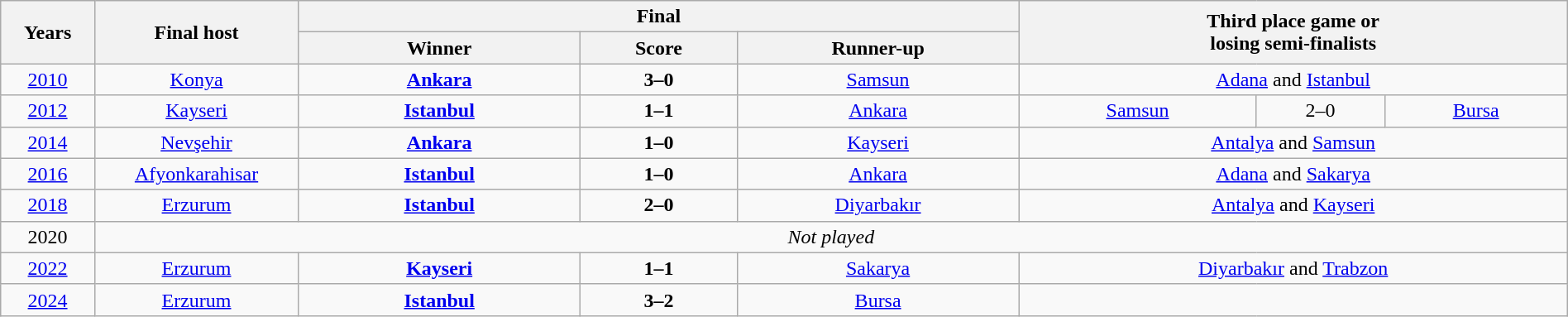<table class="wikitable" style="text-align: center; width: 100%;">
<tr>
<th rowspan="2" width="6%">Years</th>
<th rowspan="2" width="13%">Final host</th>
<th colspan="3">Final</th>
<th colspan=3 rowspan="2">Third place game or<br>losing semi-finalists</th>
</tr>
<tr>
<th width="18%">Winner</th>
<th width="10%">Score</th>
<th width="18%">Runner-up</th>
</tr>
<tr>
<td><a href='#'>2010</a></td>
<td><a href='#'>Konya</a></td>
<td><strong><a href='#'>Ankara</a></strong></td>
<td><strong>3–0</strong></td>
<td><a href='#'>Samsun</a></td>
<td colspan=3><a href='#'>Adana</a> and <a href='#'>Istanbul</a></td>
</tr>
<tr>
<td><a href='#'>2012</a></td>
<td><a href='#'>Kayseri</a></td>
<td><strong><a href='#'>Istanbul</a></strong></td>
<td><strong>1–1 </strong></td>
<td><a href='#'>Ankara</a></td>
<td><a href='#'>Samsun</a></td>
<td>2–0</td>
<td><a href='#'>Bursa</a></td>
</tr>
<tr>
<td><a href='#'>2014</a></td>
<td><a href='#'>Nevşehir</a></td>
<td><strong><a href='#'>Ankara</a></strong></td>
<td><strong>1–0</strong></td>
<td><a href='#'>Kayseri</a></td>
<td colspan=3><a href='#'>Antalya</a> and <a href='#'>Samsun</a></td>
</tr>
<tr>
<td><a href='#'>2016</a></td>
<td><a href='#'>Afyonkarahisar</a></td>
<td><strong><a href='#'>Istanbul</a></strong></td>
<td><strong>1–0</strong></td>
<td><a href='#'>Ankara</a></td>
<td colspan=3><a href='#'>Adana</a> and <a href='#'>Sakarya</a></td>
</tr>
<tr>
<td><a href='#'>2018</a></td>
<td><a href='#'>Erzurum</a></td>
<td><strong><a href='#'>Istanbul</a></strong></td>
<td><strong>2–0</strong></td>
<td><a href='#'>Diyarbakır</a></td>
<td colspan=3><a href='#'>Antalya</a> and <a href='#'>Kayseri</a></td>
</tr>
<tr>
<td>2020</td>
<td colspan=7><em>Not played</em></td>
</tr>
<tr>
<td><a href='#'>2022</a></td>
<td><a href='#'>Erzurum</a></td>
<td><strong><a href='#'>Kayseri</a></strong></td>
<td><strong>1–1 </strong></td>
<td><a href='#'>Sakarya</a></td>
<td colspan=3><a href='#'>Diyarbakır</a> and <a href='#'>Trabzon</a></td>
</tr>
<tr>
<td><a href='#'>2024</a></td>
<td><a href='#'>Erzurum</a></td>
<td><strong><a href='#'>Istanbul</a></strong></td>
<td><strong>3–2</strong></td>
<td><a href='#'>Bursa</a></td>
<td colspan=3></td>
</tr>
</table>
